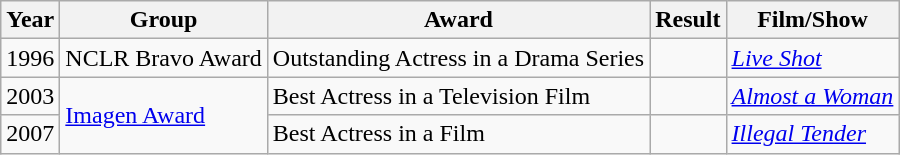<table class="wikitable">
<tr>
<th>Year</th>
<th>Group</th>
<th>Award</th>
<th>Result</th>
<th>Film/Show</th>
</tr>
<tr>
<td>1996</td>
<td>NCLR Bravo Award</td>
<td>Outstanding Actress in a Drama Series</td>
<td></td>
<td><em><a href='#'>Live Shot</a></em></td>
</tr>
<tr>
<td>2003</td>
<td rowspan=2><a href='#'>Imagen Award</a></td>
<td>Best Actress in a Television Film</td>
<td></td>
<td><em><a href='#'>Almost a Woman</a></em></td>
</tr>
<tr>
<td>2007</td>
<td>Best Actress in a Film</td>
<td></td>
<td><em><a href='#'>Illegal Tender</a></em></td>
</tr>
</table>
